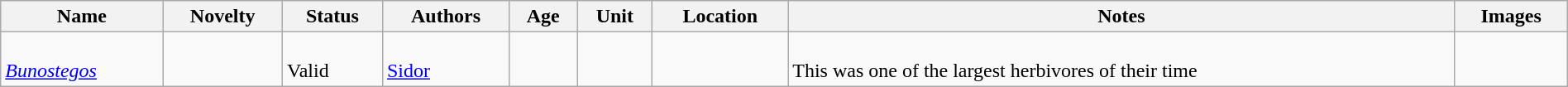<table class="wikitable sortable" align="center" width="100%">
<tr>
<th>Name</th>
<th>Novelty</th>
<th>Status</th>
<th>Authors</th>
<th>Age</th>
<th>Unit</th>
<th>Location</th>
<th>Notes</th>
<th>Images</th>
</tr>
<tr>
<td><br><em><a href='#'>Bunostegos</a></em></td>
<td></td>
<td><br>Valid</td>
<td><br><a href='#'>Sidor</a></td>
<td></td>
<td></td>
<td><br></td>
<td><br>This was one of the largest herbivores of their time</td>
<td><br></td>
</tr>
</table>
